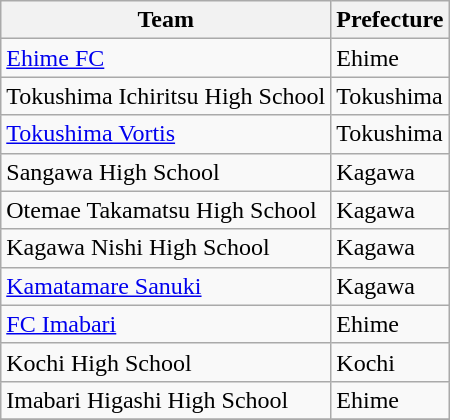<table class="wikitable sortable">
<tr>
<th>Team</th>
<th>Prefecture</th>
</tr>
<tr>
<td><a href='#'>Ehime FC</a></td>
<td>Ehime</td>
</tr>
<tr>
<td>Tokushima Ichiritsu High School</td>
<td>Tokushima</td>
</tr>
<tr>
<td><a href='#'>Tokushima Vortis</a></td>
<td>Tokushima</td>
</tr>
<tr>
<td>Sangawa High School</td>
<td>Kagawa</td>
</tr>
<tr>
<td>Otemae Takamatsu High School</td>
<td>Kagawa</td>
</tr>
<tr>
<td> Kagawa Nishi High School</td>
<td>Kagawa</td>
</tr>
<tr>
<td><a href='#'>Kamatamare Sanuki</a></td>
<td>Kagawa</td>
</tr>
<tr>
<td><a href='#'>FC Imabari</a></td>
<td>Ehime</td>
</tr>
<tr>
<td>Kochi High School</td>
<td>Kochi</td>
</tr>
<tr>
<td>Imabari Higashi High School</td>
<td>Ehime</td>
</tr>
<tr>
</tr>
</table>
